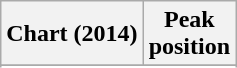<table class="wikitable sortable plainrowheaders">
<tr>
<th scope="col">Chart (2014)</th>
<th scope="col">Peak<br>position</th>
</tr>
<tr>
</tr>
<tr>
</tr>
</table>
